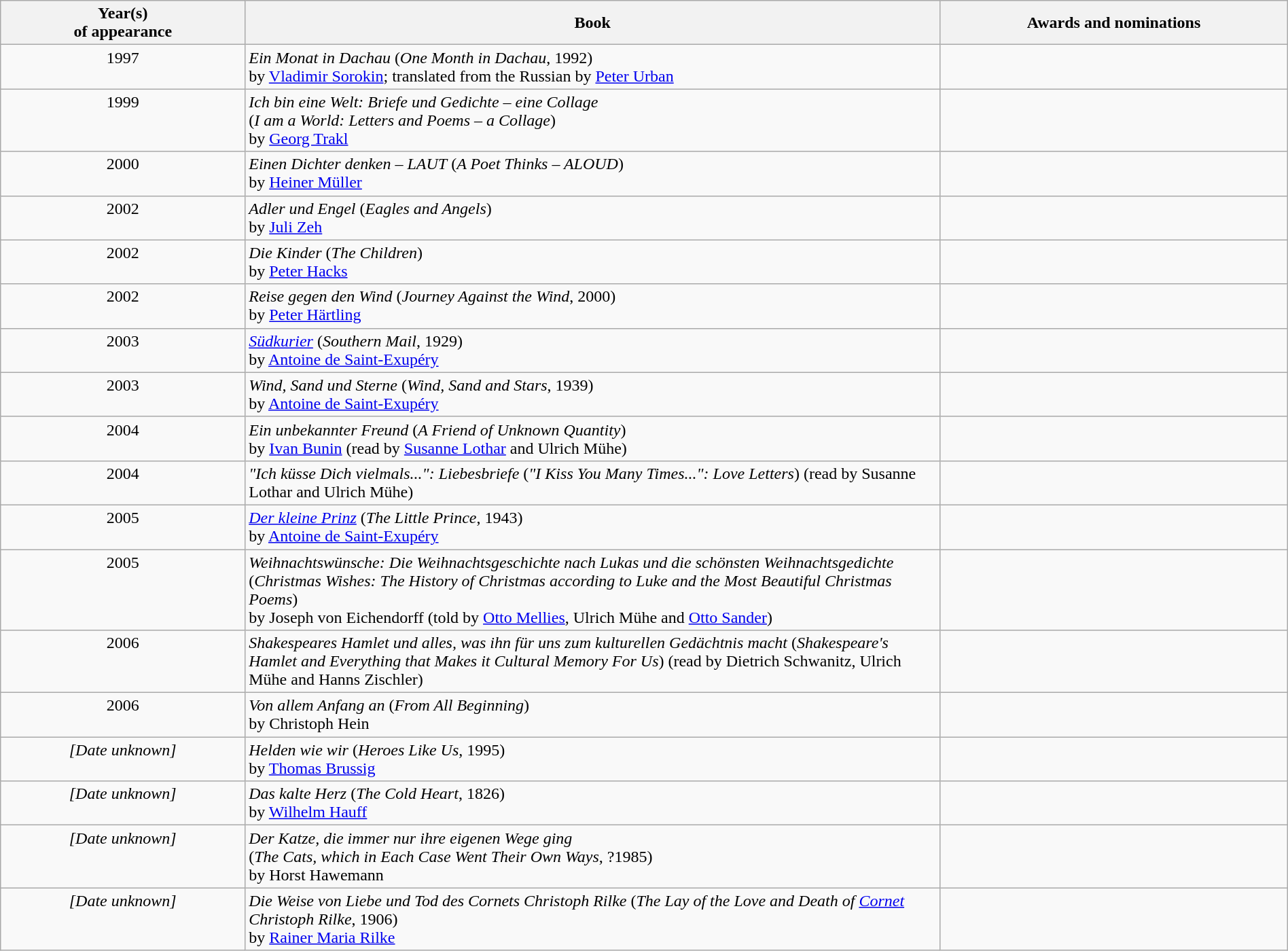<table class="wikitable" style="width:100%">
<tr>
<th width="19%">Year(s)<br>of appearance</th>
<th width="54%">Book</th>
<th width="27%">Awards and nominations</th>
</tr>
<tr valign=top>
<td align=center>1997</td>
<td><em>Ein Monat in Dachau</em> (<em>One Month in Dachau</em>, 1992)<br>by <a href='#'>Vladimir Sorokin</a>; translated from the Russian by <a href='#'>Peter Urban</a></td>
<td></td>
</tr>
<tr valign=top>
<td align=center>1999</td>
<td><em>Ich bin eine Welt: Briefe und Gedichte – eine Collage </em><br>(<em>I am a World: Letters and Poems – a Collage</em>)<br>by <a href='#'>Georg Trakl</a></td>
<td></td>
</tr>
<tr valign=top>
<td align=center>2000</td>
<td><em>Einen Dichter denken – LAUT</em> (<em>A Poet Thinks – ALOUD</em>)<br>by <a href='#'>Heiner Müller</a></td>
<td></td>
</tr>
<tr valign=top>
<td align=center>2002</td>
<td><em>Adler und Engel</em> (<em>Eagles and Angels</em>)<br>by <a href='#'>Juli Zeh</a></td>
<td></td>
</tr>
<tr valign=top>
<td align=center>2002</td>
<td><em>Die Kinder</em> (<em>The Children</em>)<br>by <a href='#'>Peter Hacks</a></td>
<td></td>
</tr>
<tr valign=top>
<td align=center>2002</td>
<td><em>Reise gegen den Wind</em> (<em>Journey Against the Wind</em>, 2000)<br>by <a href='#'>Peter Härtling</a></td>
<td></td>
</tr>
<tr valign=top>
<td align=center>2003</td>
<td><em><a href='#'>Südkurier</a></em> (<em>Southern Mail</em>, 1929)<br>by <a href='#'>Antoine de Saint-Exupéry</a></td>
<td></td>
</tr>
<tr valign=top>
<td align=center>2003</td>
<td><em>Wind, Sand und Sterne</em> (<em>Wind, Sand and Stars</em>, 1939)<br>by <a href='#'>Antoine de Saint-Exupéry</a></td>
<td></td>
</tr>
<tr valign=top>
<td align=center>2004</td>
<td><em>Ein unbekannter Freund</em> (<em>A Friend of Unknown Quantity</em>) <br>by <a href='#'>Ivan Bunin</a> (read by <a href='#'>Susanne Lothar</a> and Ulrich Mühe)</td>
<td></td>
</tr>
<tr valign=top>
<td align=center>2004</td>
<td><em>"Ich küsse Dich vielmals...": Liebesbriefe</em> (<em>"I Kiss You Many Times...": Love Letters</em>) (read by Susanne Lothar and Ulrich Mühe)</td>
<td></td>
</tr>
<tr valign=top>
<td align=center>2005</td>
<td><em><a href='#'>Der kleine Prinz</a></em> (<em>The Little Prince</em>, 1943)<br>by <a href='#'>Antoine de Saint-Exupéry</a></td>
<td></td>
</tr>
<tr valign=top>
<td align=center>2005</td>
<td><em>Weihnachtswünsche: Die Weihnachtsgeschichte nach Lukas und die schönsten Weihnachtsgedichte</em> (<em>Christmas Wishes: The History of Christmas according to Luke and the Most Beautiful Christmas Poems</em>)<br>by Joseph von Eichendorff (told by <a href='#'>Otto Mellies</a>, Ulrich Mühe and <a href='#'>Otto Sander</a>)</td>
<td></td>
</tr>
<tr valign=top>
<td align=center>2006</td>
<td><em>Shakespeares Hamlet und alles, was ihn für uns zum kulturellen Gedächtnis macht</em> (<em>Shakespeare's Hamlet and Everything that Makes it Cultural Memory For Us</em>) (read by Dietrich Schwanitz, Ulrich Mühe and Hanns Zischler)</td>
<td></td>
</tr>
<tr valign=top>
<td align=center>2006</td>
<td><em>Von allem Anfang an</em> (<em>From All Beginning</em>)<br>by Christoph Hein</td>
<td></td>
</tr>
<tr valign=top>
<td align=center><em>[Date unknown]</em></td>
<td><em>Helden wie wir</em> (<em>Heroes Like Us</em>, 1995)<br>by <a href='#'>Thomas Brussig</a></td>
<td></td>
</tr>
<tr valign=top>
<td align=center><em>[Date unknown]</em></td>
<td><em>Das kalte Herz</em> (<em>The Cold Heart</em>, 1826)<br>by <a href='#'>Wilhelm Hauff</a></td>
<td></td>
</tr>
<tr valign=top>
<td align=center><em>[Date unknown]</em></td>
<td><em>Der Katze, die immer nur ihre eigenen Wege ging</em><br>(<em>The Cats, which in Each Case Went Their Own Ways</em>, ?1985)<br>by Horst Hawemann</td>
<td></td>
</tr>
<tr valign=top>
<td align=center><em>[Date unknown]</em></td>
<td><em>Die Weise von Liebe und Tod des Cornets Christoph Rilke</em> (<em>The Lay of the Love and Death of <a href='#'>Cornet</a> Christoph Rilke</em>, 1906)<br>by <a href='#'>Rainer Maria Rilke</a></td>
<td></td>
</tr>
</table>
